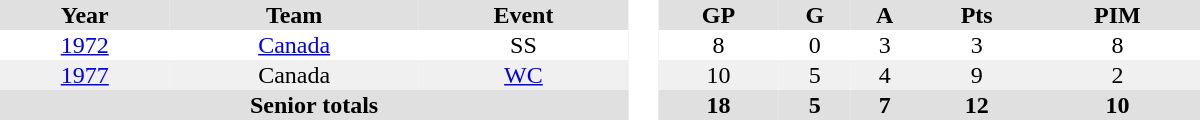<table border="0" cellpadding="1" cellspacing="0" style="text-align:center; width:50em">
<tr ALIGN="center" bgcolor="#e0e0e0">
<th>Year</th>
<th>Team</th>
<th>Event</th>
<th rowspan="99" bgcolor="#ffffff"> </th>
<th>GP</th>
<th>G</th>
<th>A</th>
<th>Pts</th>
<th>PIM</th>
</tr>
<tr>
<td><a href='#'>1972</a></td>
<td><a href='#'>Canada</a></td>
<td>SS</td>
<td>8</td>
<td>0</td>
<td>3</td>
<td>3</td>
<td>8</td>
</tr>
<tr bgcolor="#f0f0f0">
<td><a href='#'>1977</a></td>
<td>Canada</td>
<td><a href='#'>WC</a></td>
<td>10</td>
<td>5</td>
<td>4</td>
<td>9</td>
<td>2</td>
</tr>
<tr bgcolor="#e0e0e0">
<th colspan=3>Senior totals</th>
<th>18</th>
<th>5</th>
<th>7</th>
<th>12</th>
<th>10</th>
</tr>
</table>
